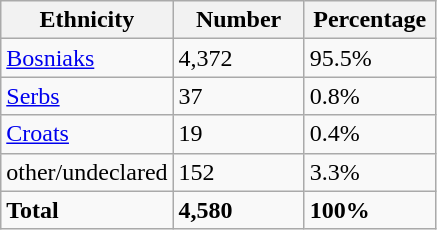<table class="wikitable">
<tr>
<th width="100px">Ethnicity</th>
<th width="80px">Number</th>
<th width="80px">Percentage</th>
</tr>
<tr>
<td><a href='#'>Bosniaks</a></td>
<td>4,372</td>
<td>95.5%</td>
</tr>
<tr>
<td><a href='#'>Serbs</a></td>
<td>37</td>
<td>0.8%</td>
</tr>
<tr>
<td><a href='#'>Croats</a></td>
<td>19</td>
<td>0.4%</td>
</tr>
<tr>
<td>other/undeclared</td>
<td>152</td>
<td>3.3%</td>
</tr>
<tr>
<td><strong>Total</strong></td>
<td><strong>4,580</strong></td>
<td><strong>100%</strong></td>
</tr>
</table>
